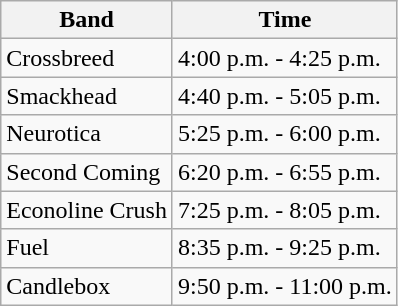<table class="wikitable">
<tr>
<th>Band</th>
<th>Time</th>
</tr>
<tr>
<td>Crossbreed</td>
<td>4:00 p.m. - 4:25 p.m.</td>
</tr>
<tr>
<td>Smackhead</td>
<td>4:40 p.m. - 5:05 p.m.</td>
</tr>
<tr>
<td>Neurotica</td>
<td>5:25 p.m. - 6:00 p.m.</td>
</tr>
<tr>
<td>Second Coming</td>
<td>6:20 p.m. - 6:55 p.m.</td>
</tr>
<tr>
<td>Econoline Crush</td>
<td>7:25 p.m. - 8:05 p.m.</td>
</tr>
<tr>
<td>Fuel</td>
<td>8:35 p.m. - 9:25 p.m.</td>
</tr>
<tr>
<td>Candlebox</td>
<td>9:50 p.m. - 11:00 p.m.</td>
</tr>
</table>
